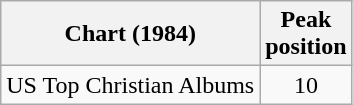<table class="wikitable">
<tr>
<th>Chart (1984)</th>
<th>Peak<br>position</th>
</tr>
<tr>
<td>US Top Christian Albums</td>
<td style="text-align:center;">10</td>
</tr>
</table>
